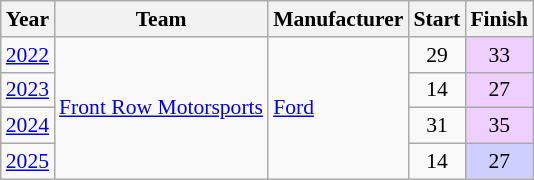<table class="wikitable" style="font-size:90%;">
<tr>
<th>Year</th>
<th>Team</th>
<th>Manufacturer</th>
<th>Start</th>
<th>Finish</th>
</tr>
<tr>
<td><a href='#'>2022</a></td>
<td rowspan=4><a href='#'>Front Row Motorsports</a></td>
<td rowspan=4><a href='#'>Ford</a></td>
<td align=center>29</td>
<td align=center style="background:#EFCFFF;">33</td>
</tr>
<tr>
<td><a href='#'>2023</a></td>
<td align=center>14</td>
<td align=center style="background:#EFCFFF;">27</td>
</tr>
<tr>
<td><a href='#'>2024</a></td>
<td align=center>31</td>
<td align=center style="background:#EFCFFF;">35</td>
</tr>
<tr>
<td><a href='#'>2025</a></td>
<td align=center>14</td>
<td align=center style="background:#CFCFFF;">27</td>
</tr>
</table>
